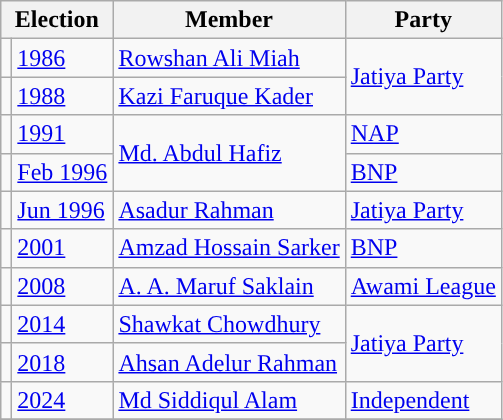<table class="wikitable">
<tr>
<th colspan="2">Election</th>
<th>Member</th>
<th>Party</th>
</tr>
<tr>
<td style="background-color:"></td>
<td><a href='#'>1986</a></td>
<td><a href='#'>Rowshan Ali Miah</a></td>
<td rowspan="2"><a href='#'>Jatiya Party</a></td>
</tr>
<tr>
<td style="background-color:"></td>
<td><a href='#'>1988</a></td>
<td><a href='#'>Kazi Faruque Kader</a></td>
</tr>
<tr>
<td style="background-color:"></td>
<td><a href='#'>1991</a></td>
<td rowspan="2"><a href='#'>Md. Abdul Hafiz</a></td>
<td><a href='#'>NAP</a></td>
</tr>
<tr>
<td style="background-color:"></td>
<td><a href='#'>Feb 1996</a></td>
<td><a href='#'>BNP</a></td>
</tr>
<tr>
<td style="background-color:"></td>
<td><a href='#'>Jun 1996</a></td>
<td><a href='#'>Asadur Rahman</a></td>
<td><a href='#'>Jatiya Party</a></td>
</tr>
<tr>
<td style="background-color:"></td>
<td><a href='#'>2001</a></td>
<td><a href='#'>Amzad Hossain Sarker</a></td>
<td><a href='#'>BNP</a></td>
</tr>
<tr>
<td style="background-color:"></td>
<td><a href='#'>2008</a></td>
<td><a href='#'>A. A. Maruf Saklain</a></td>
<td><a href='#'>Awami League</a></td>
</tr>
<tr>
<td style="background-color:"></td>
<td><a href='#'>2014</a></td>
<td><a href='#'>Shawkat Chowdhury</a></td>
<td rowspan="2"><a href='#'>Jatiya Party</a></td>
</tr>
<tr>
<td style="background-color:"></td>
<td><a href='#'>2018</a></td>
<td><a href='#'>Ahsan Adelur Rahman</a></td>
</tr>
<tr>
<td style="background-color:"></td>
<td><a href='#'>2024</a></td>
<td><a href='#'>Md Siddiqul Alam</a></td>
<td><a href='#'>Independent</a></td>
</tr>
<tr>
</tr>
</table>
